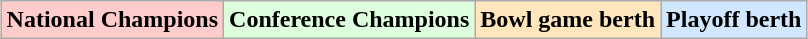<table class="wikitable" style="margin:1em auto;">
<tr>
<td bgcolor="#FFCCCC"><strong>National Champions</strong></td>
<td bgcolor="#ddffdd"><strong>Conference Champions</strong></td>
<td bgcolor="#ffe6bd"><strong>Bowl game berth</strong></td>
<td bgcolor="#d0e7ff"><strong>Playoff berth</strong></td>
</tr>
</table>
